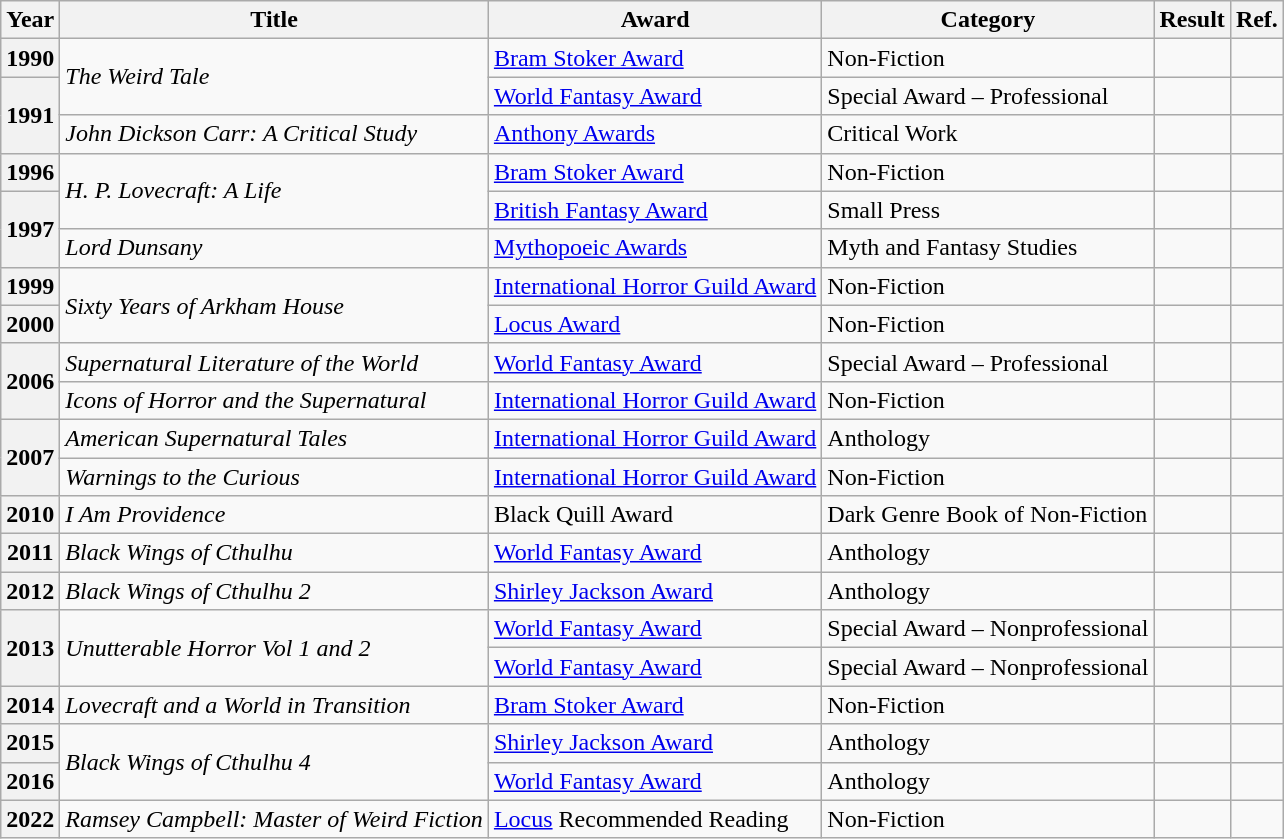<table class="wikitable sortable">
<tr>
<th>Year</th>
<th>Title</th>
<th>Award</th>
<th>Category</th>
<th>Result</th>
<th>Ref.</th>
</tr>
<tr>
<th>1990</th>
<td rowspan="2"><em>The Weird Tale</em></td>
<td><a href='#'>Bram Stoker Award</a></td>
<td>Non-Fiction</td>
<td></td>
<td></td>
</tr>
<tr>
<th rowspan="2">1991</th>
<td><a href='#'>World Fantasy Award</a></td>
<td>Special Award – Professional</td>
<td></td>
<td></td>
</tr>
<tr>
<td><em>John Dickson Carr: A Critical Study</em></td>
<td><a href='#'>Anthony Awards</a></td>
<td>Critical Work</td>
<td></td>
<td></td>
</tr>
<tr>
<th>1996</th>
<td rowspan="2"><em>H. P. Lovecraft: A Life</em></td>
<td><a href='#'>Bram Stoker Award</a></td>
<td>Non-Fiction</td>
<td></td>
<td></td>
</tr>
<tr>
<th rowspan="2">1997</th>
<td><a href='#'>British Fantasy Award</a></td>
<td>Small Press</td>
<td></td>
<td></td>
</tr>
<tr>
<td><em>Lord Dunsany</em></td>
<td><a href='#'>Mythopoeic Awards</a></td>
<td>Myth and Fantasy Studies</td>
<td></td>
<td></td>
</tr>
<tr>
<th>1999</th>
<td rowspan="2"><em>Sixty Years of Arkham House</em></td>
<td><a href='#'>International Horror Guild Award</a></td>
<td>Non-Fiction</td>
<td></td>
<td></td>
</tr>
<tr>
<th>2000</th>
<td><a href='#'>Locus Award</a></td>
<td>Non-Fiction</td>
<td></td>
<td></td>
</tr>
<tr>
<th rowspan="2">2006</th>
<td><em>Supernatural Literature of the World</em></td>
<td><a href='#'>World Fantasy Award</a></td>
<td>Special Award – Professional</td>
<td></td>
<td></td>
</tr>
<tr>
<td><em>Icons of Horror and the Supernatural</em></td>
<td><a href='#'>International Horror Guild Award</a></td>
<td>Non-Fiction</td>
<td></td>
<td></td>
</tr>
<tr>
<th rowspan="2">2007</th>
<td><em>American Supernatural Tales</em></td>
<td><a href='#'>International Horror Guild Award</a></td>
<td>Anthology</td>
<td></td>
<td></td>
</tr>
<tr>
<td><em>Warnings to the Curious</em></td>
<td><a href='#'>International Horror Guild Award</a></td>
<td>Non-Fiction</td>
<td></td>
<td></td>
</tr>
<tr>
<th>2010</th>
<td><em>I Am Providence</em></td>
<td>Black Quill Award</td>
<td>Dark Genre Book of Non-Fiction</td>
<td></td>
<td></td>
</tr>
<tr>
<th>2011</th>
<td><em>Black Wings of Cthulhu</em></td>
<td><a href='#'>World Fantasy Award</a></td>
<td>Anthology</td>
<td></td>
<td></td>
</tr>
<tr>
<th>2012</th>
<td><em>Black Wings of Cthulhu 2</em></td>
<td><a href='#'>Shirley Jackson Award</a></td>
<td>Anthology</td>
<td></td>
<td></td>
</tr>
<tr>
<th rowspan="2">2013</th>
<td rowspan="2"><em>Unutterable Horror Vol 1 and 2</em></td>
<td><a href='#'>World Fantasy Award</a></td>
<td>Special Award – Nonprofessional</td>
<td></td>
<td></td>
</tr>
<tr>
<td><a href='#'>World Fantasy Award</a></td>
<td>Special Award – Nonprofessional</td>
<td></td>
<td></td>
</tr>
<tr>
<th>2014</th>
<td><em>Lovecraft and a World in Transition</em></td>
<td><a href='#'>Bram Stoker Award</a></td>
<td>Non-Fiction</td>
<td></td>
<td></td>
</tr>
<tr>
<th>2015</th>
<td rowspan="2"><em>Black Wings of Cthulhu 4</em></td>
<td><a href='#'>Shirley Jackson Award</a></td>
<td>Anthology</td>
<td></td>
<td></td>
</tr>
<tr>
<th>2016</th>
<td><a href='#'>World Fantasy Award</a></td>
<td>Anthology</td>
<td></td>
<td></td>
</tr>
<tr>
<th>2022</th>
<td><em>Ramsey Campbell: Master of Weird Fiction</em></td>
<td><a href='#'>Locus</a> Recommended Reading</td>
<td>Non-Fiction</td>
<td></td>
<td></td>
</tr>
</table>
